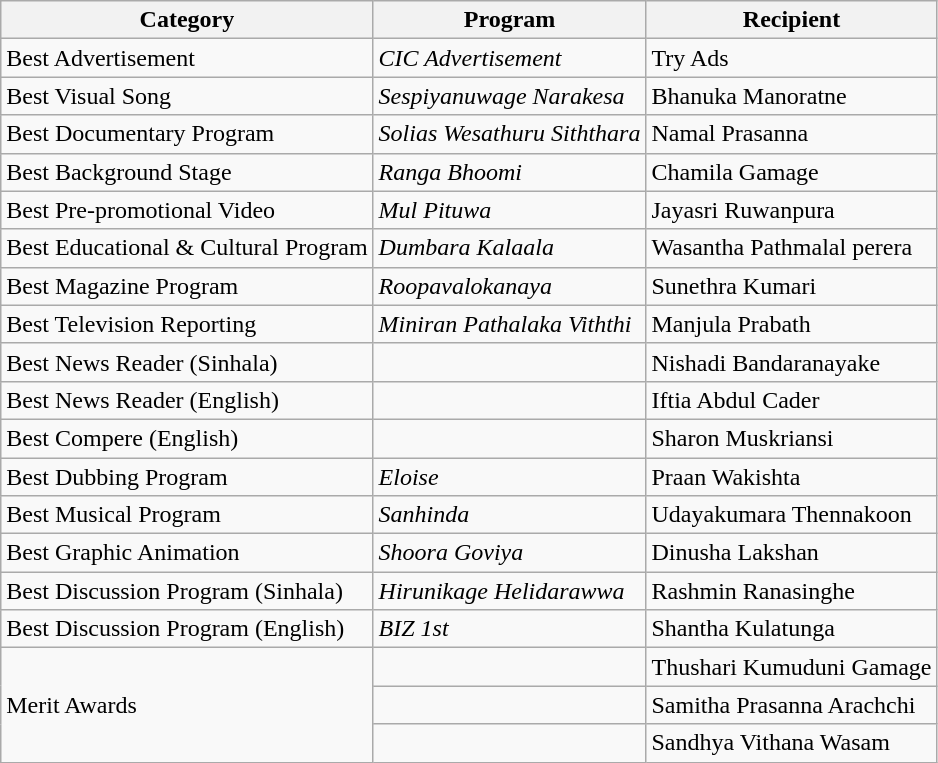<table class="wikitable plainrowheaders sortable">
<tr>
<th scope="col">Category</th>
<th scope="col">Program</th>
<th scope="col">Recipient</th>
</tr>
<tr>
<td>Best Advertisement</td>
<td><em>CIC Advertisement</em></td>
<td>Try Ads</td>
</tr>
<tr>
<td>Best Visual Song</td>
<td><em>Sespiyanuwage Narakesa</em></td>
<td>Bhanuka Manoratne</td>
</tr>
<tr>
<td>Best Documentary Program</td>
<td><em>Solias Wesathuru Siththara</em></td>
<td>Namal Prasanna</td>
</tr>
<tr>
<td>Best Background Stage</td>
<td><em>Ranga Bhoomi</em></td>
<td>Chamila Gamage</td>
</tr>
<tr>
<td>Best Pre-promotional Video</td>
<td><em>Mul Pituwa</em></td>
<td>Jayasri Ruwanpura</td>
</tr>
<tr>
<td>Best Educational & Cultural Program</td>
<td><em>Dumbara Kalaala</em></td>
<td>Wasantha Pathmalal perera</td>
</tr>
<tr>
<td>Best Magazine Program</td>
<td><em>Roopavalokanaya</em></td>
<td>Sunethra Kumari</td>
</tr>
<tr>
<td>Best Television Reporting</td>
<td><em>Miniran Pathalaka Viththi</em></td>
<td>Manjula Prabath</td>
</tr>
<tr>
<td>Best News Reader (Sinhala)</td>
<td></td>
<td>Nishadi Bandaranayake</td>
</tr>
<tr>
<td>Best News Reader (English)</td>
<td></td>
<td>Iftia Abdul Cader</td>
</tr>
<tr>
<td>Best Compere (English)</td>
<td></td>
<td>Sharon Muskriansi</td>
</tr>
<tr>
<td>Best Dubbing Program</td>
<td><em>Eloise</em></td>
<td>Praan Wakishta</td>
</tr>
<tr>
<td>Best Musical Program</td>
<td><em>Sanhinda</em></td>
<td>Udayakumara Thennakoon</td>
</tr>
<tr>
<td>Best Graphic Animation</td>
<td><em>Shoora Goviya</em></td>
<td>Dinusha Lakshan</td>
</tr>
<tr>
<td>Best Discussion Program (Sinhala)</td>
<td><em>Hirunikage Helidarawwa</em></td>
<td>Rashmin Ranasinghe</td>
</tr>
<tr>
<td>Best Discussion Program (English)</td>
<td><em>BIZ 1st</em></td>
<td>Shantha Kulatunga</td>
</tr>
<tr>
<td rowspan=3>Merit Awards</td>
<td></td>
<td>Thushari Kumuduni Gamage</td>
</tr>
<tr>
<td></td>
<td>Samitha Prasanna Arachchi</td>
</tr>
<tr>
<td></td>
<td>Sandhya Vithana Wasam</td>
</tr>
</table>
